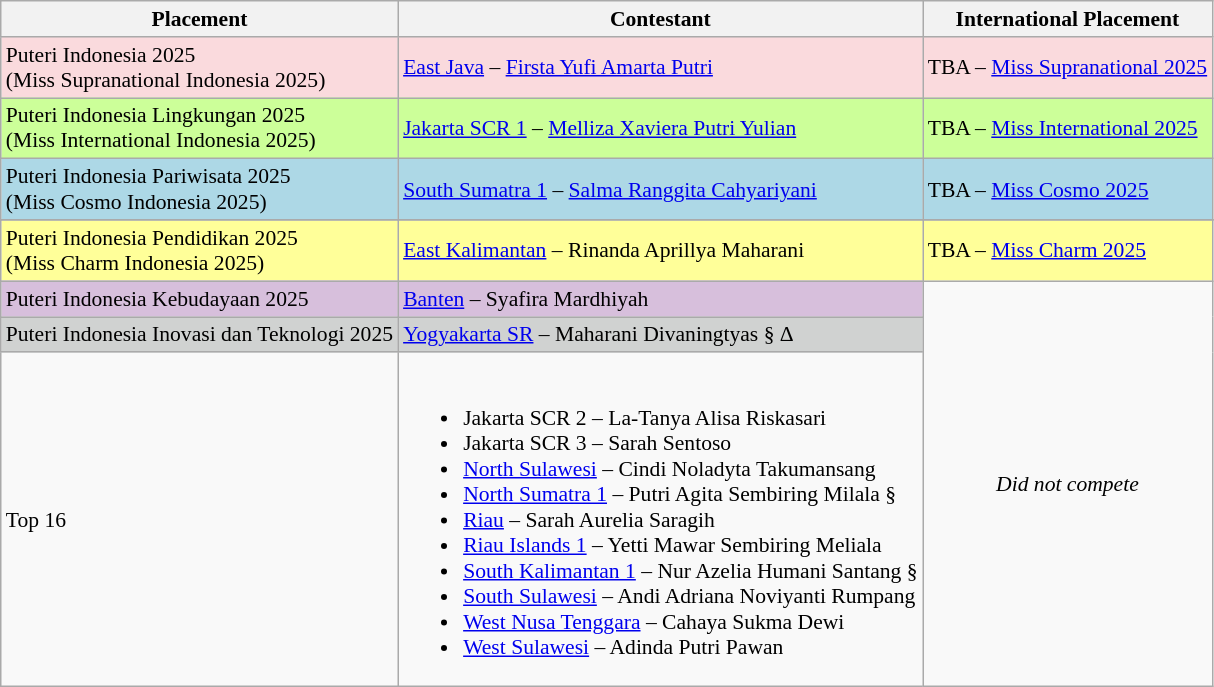<table class="wikitable sortable" style="font-size:90%;">
<tr>
<th>Placement</th>
<th>Contestant</th>
<th>International Placement</th>
</tr>
<tr>
<td style="background:#fadadd;">Puteri Indonesia 2025 <br> (Miss Supranational Indonesia 2025)</td>
<td style="background:#fadadd;"><a href='#'>East Java</a> – <a href='#'>Firsta Yufi Amarta Putri</a></td>
<td style="background:#fadadd;">TBA – <a href='#'>Miss Supranational 2025</a></td>
</tr>
<tr>
<td style="background:#CCFF99;">Puteri Indonesia Lingkungan 2025 <br> (Miss International Indonesia 2025)</td>
<td style="background:#CCFF99;"><a href='#'>Jakarta SCR 1</a> – <a href='#'>Melliza Xaviera Putri Yulian</a></td>
<td style="background:#CCFF99;">TBA – <a href='#'>Miss International 2025</a></td>
</tr>
<tr>
<td style="background:#ADD8E6;">Puteri Indonesia Pariwisata 2025 <br> (Miss Cosmo Indonesia 2025)</td>
<td style="background:#ADD8E6;"><a href='#'>South Sumatra 1</a> – <a href='#'>Salma Ranggita Cahyariyani</a></td>
<td style="background:#ADD8E6;">TBA – <a href='#'>Miss Cosmo 2025</a></td>
</tr>
<tr>
</tr>
<tr>
<td style="background:#FFFF99;">Puteri Indonesia Pendidikan 2025 <br> (Miss Charm Indonesia 2025)</td>
<td style="background:#FFFF99;"><a href='#'>East Kalimantan</a> – Rinanda Aprillya Maharani</td>
<td style="background:#FFFF99;">TBA – <a href='#'>Miss Charm 2025</a></td>
</tr>
<tr>
<td style="background:#D7BFDC;">Puteri Indonesia Kebudayaan 2025</td>
<td style="background:#D7BFDC;"><a href='#'>Banten</a> – Syafira Mardhiyah</td>
<td rowspan=3 style="text-align:center;"><em>Did not compete</em></td>
</tr>
<tr>
<td style="background:#D0D2D1;">Puteri Indonesia Inovasi dan Teknologi 2025</td>
<td style="background:#D0D2D1;"><a href='#'>Yogyakarta SR</a> – Maharani Divaningtyas § Δ</td>
</tr>
<tr>
<td>Top 16</td>
<td><br><ul><li>Jakarta SCR 2 – La-Tanya Alisa Riskasari</li><li>Jakarta SCR 3 – Sarah Sentoso</li><li><a href='#'>North Sulawesi</a> – Cindi Noladyta Takumansang</li><li><a href='#'>North Sumatra 1</a> – Putri Agita Sembiring Milala §</li><li><a href='#'>Riau</a> – Sarah Aurelia Saragih</li><li><a href='#'>Riau Islands 1</a> – Yetti Mawar Sembiring Meliala</li><li><a href='#'>South Kalimantan 1</a> – Nur Azelia Humani Santang §</li><li><a href='#'>South Sulawesi</a> – Andi Adriana Noviyanti Rumpang</li><li><a href='#'>West Nusa Tenggara</a> – Cahaya Sukma Dewi</li><li><a href='#'>West Sulawesi</a> – Adinda Putri Pawan</li></ul></td>
</tr>
</table>
